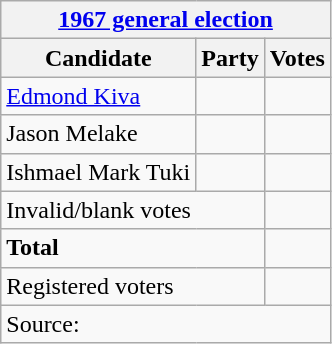<table class=wikitable style=text-align:left>
<tr>
<th colspan=3><a href='#'>1967 general election</a></th>
</tr>
<tr>
<th>Candidate</th>
<th>Party</th>
<th>Votes</th>
</tr>
<tr>
<td><a href='#'>Edmond Kiva</a></td>
<td></td>
<td align=right></td>
</tr>
<tr>
<td>Jason Melake</td>
<td></td>
<td align=right></td>
</tr>
<tr>
<td>Ishmael Mark Tuki</td>
<td></td>
<td align=right></td>
</tr>
<tr>
<td colspan=2>Invalid/blank votes</td>
<td></td>
</tr>
<tr>
<td colspan=2><strong>Total</strong></td>
<td align=right></td>
</tr>
<tr>
<td colspan=2>Registered voters</td>
<td align=right></td>
</tr>
<tr>
<td colspan=3>Source: </td>
</tr>
</table>
